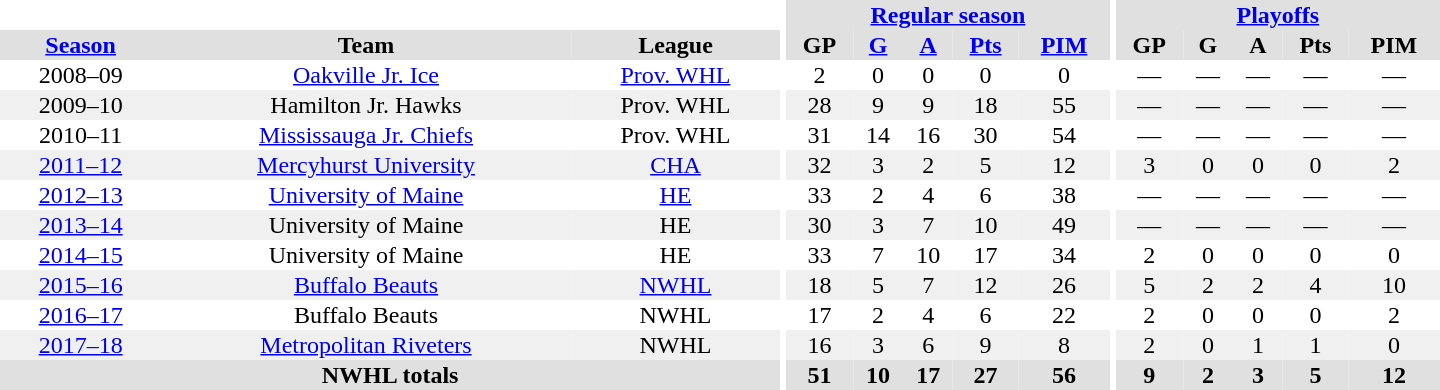<table border="0" cellpadding="1" cellspacing="0" style="text-align:center; width:60em">
<tr bgcolor="#e0e0e0">
<th colspan="3" bgcolor="#ffffff"></th>
<th rowspan="100" bgcolor="#ffffff"></th>
<th colspan="5"><a href='#'>Regular season</a></th>
<th rowspan="100" bgcolor="#ffffff"></th>
<th colspan="5"><a href='#'>Playoffs</a></th>
</tr>
<tr bgcolor="#e0e0e0">
<th><a href='#'>Season</a></th>
<th>Team</th>
<th>League</th>
<th>GP</th>
<th><a href='#'>G</a></th>
<th><a href='#'>A</a></th>
<th><a href='#'>Pts</a></th>
<th><a href='#'>PIM</a></th>
<th>GP</th>
<th>G</th>
<th>A</th>
<th>Pts</th>
<th>PIM</th>
</tr>
<tr>
<td>2008–09</td>
<td><a href='#'>Oakville Jr. Ice</a></td>
<td><a href='#'>Prov. WHL</a></td>
<td>2</td>
<td>0</td>
<td>0</td>
<td>0</td>
<td>0</td>
<td>—</td>
<td>—</td>
<td>—</td>
<td>—</td>
<td>—</td>
</tr>
<tr bgcolor="f0f0f0">
<td>2009–10</td>
<td>Hamilton Jr. Hawks</td>
<td>Prov. WHL</td>
<td>28</td>
<td>9</td>
<td>9</td>
<td>18</td>
<td>55</td>
<td>—</td>
<td>—</td>
<td>—</td>
<td>—</td>
<td>—</td>
</tr>
<tr>
<td>2010–11</td>
<td><a href='#'>Mississauga Jr. Chiefs</a></td>
<td>Prov. WHL</td>
<td>31</td>
<td>14</td>
<td>16</td>
<td>30</td>
<td>54</td>
<td>—</td>
<td>—</td>
<td>—</td>
<td>—</td>
<td>—</td>
</tr>
<tr bgcolor="#f0f0f0">
<td><a href='#'>2011–12</a></td>
<td><a href='#'>Mercyhurst University</a></td>
<td><a href='#'>CHA</a></td>
<td>32</td>
<td>3</td>
<td>2</td>
<td>5</td>
<td>12</td>
<td>3</td>
<td>0</td>
<td>0</td>
<td>0</td>
<td>2</td>
</tr>
<tr>
<td><a href='#'>2012–13</a></td>
<td><a href='#'>University of Maine</a></td>
<td><a href='#'>HE</a></td>
<td>33</td>
<td>2</td>
<td>4</td>
<td>6</td>
<td>38</td>
<td>—</td>
<td>—</td>
<td>—</td>
<td>—</td>
<td>—</td>
</tr>
<tr bgcolor="#f0f0f0">
<td><a href='#'>2013–14</a></td>
<td>University of Maine</td>
<td>HE</td>
<td>30</td>
<td>3</td>
<td>7</td>
<td>10</td>
<td>49</td>
<td>—</td>
<td>—</td>
<td>—</td>
<td>—</td>
<td>—</td>
</tr>
<tr>
<td><a href='#'>2014–15</a></td>
<td>University of Maine</td>
<td>HE</td>
<td>33</td>
<td>7</td>
<td>10</td>
<td>17</td>
<td>34</td>
<td>2</td>
<td>0</td>
<td>0</td>
<td>0</td>
<td>0</td>
</tr>
<tr bgcolor="#f0f0f0">
<td><a href='#'>2015–16</a></td>
<td><a href='#'>Buffalo Beauts</a></td>
<td><a href='#'>NWHL</a></td>
<td>18</td>
<td>5</td>
<td>7</td>
<td>12</td>
<td>26</td>
<td>5</td>
<td>2</td>
<td>2</td>
<td>4</td>
<td>10</td>
</tr>
<tr>
<td><a href='#'>2016–17</a></td>
<td>Buffalo Beauts</td>
<td>NWHL</td>
<td>17</td>
<td>2</td>
<td>4</td>
<td>6</td>
<td>22</td>
<td>2</td>
<td>0</td>
<td>0</td>
<td>0</td>
<td>2</td>
</tr>
<tr bgcolor="f0f0f0">
<td><a href='#'>2017–18</a></td>
<td><a href='#'>Metropolitan Riveters</a></td>
<td>NWHL</td>
<td>16</td>
<td>3</td>
<td>6</td>
<td>9</td>
<td>8</td>
<td>2</td>
<td>0</td>
<td>1</td>
<td>1</td>
<td>0</td>
</tr>
<tr bgcolor="#e0e0e0">
<th colspan="3">NWHL totals</th>
<th>51</th>
<th>10</th>
<th>17</th>
<th>27</th>
<th>56</th>
<th>9</th>
<th>2</th>
<th>3</th>
<th>5</th>
<th>12</th>
</tr>
</table>
